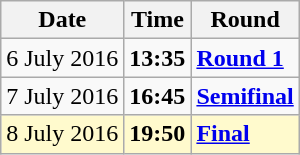<table class="wikitable">
<tr>
<th>Date</th>
<th>Time</th>
<th>Round</th>
</tr>
<tr>
<td>6 July 2016</td>
<td><strong>13:35</strong></td>
<td><strong><a href='#'>Round 1</a></strong></td>
</tr>
<tr>
<td>7 July 2016</td>
<td><strong>16:45</strong></td>
<td><strong><a href='#'>Semifinal</a></strong></td>
</tr>
<tr style=background:lemonchiffon>
<td>8 July 2016</td>
<td><strong>19:50</strong></td>
<td><strong><a href='#'>Final</a></strong></td>
</tr>
</table>
